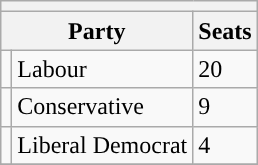<table class="wikitable">
<tr>
<th colspan="3"></th>
</tr>
<tr>
<th colspan="2">Party</th>
<th>Seats</th>
</tr>
<tr>
<td style="color:inherit;background:"></td>
<td>Labour</td>
<td>20</td>
</tr>
<tr>
<td style="color:inherit;background:"></td>
<td>Conservative</td>
<td>9</td>
</tr>
<tr>
<td style="color:inherit;background:"></td>
<td>Liberal Democrat</td>
<td>4</td>
</tr>
<tr>
</tr>
</table>
